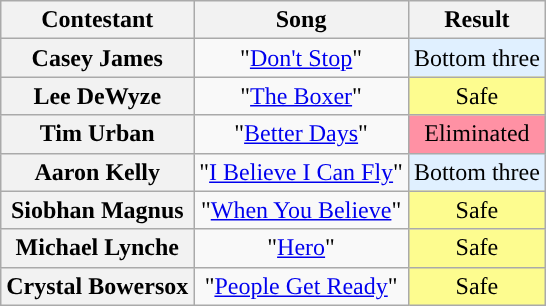<table class="wikitable unsortable" style="text-align:center;">
<tr>
<th scope="col">Contestant</th>
<th scope="col">Song</th>
<th scope="col">Result</th>
</tr>
<tr>
<th scope="row">Casey James</th>
<td>"<a href='#'>Don't Stop</a>"</td>
<td bgcolor="E0F0FF">Bottom three</td>
</tr>
<tr>
<th scope="row">Lee DeWyze</th>
<td>"<a href='#'>The Boxer</a>"</td>
<td style="background:#FDFC8F">Safe</td>
</tr>
<tr>
<th scope="row">Tim Urban</th>
<td>"<a href='#'>Better Days</a>"</td>
<td bgcolor="FF91A4">Eliminated</td>
</tr>
<tr>
<th scope="row">Aaron Kelly</th>
<td>"<a href='#'>I Believe I Can Fly</a>"</td>
<td bgcolor="E0F0FF">Bottom three</td>
</tr>
<tr>
<th scope="row">Siobhan Magnus</th>
<td>"<a href='#'>When You Believe</a>"</td>
<td style="background:#FDFC8F">Safe</td>
</tr>
<tr>
<th scope="row">Michael Lynche</th>
<td>"<a href='#'>Hero</a>"</td>
<td style="background:#FDFC8F">Safe</td>
</tr>
<tr>
<th scope="row">Crystal Bowersox</th>
<td>"<a href='#'>People Get Ready</a>"</td>
<td style="background:#FDFC8F">Safe</td>
</tr>
</table>
